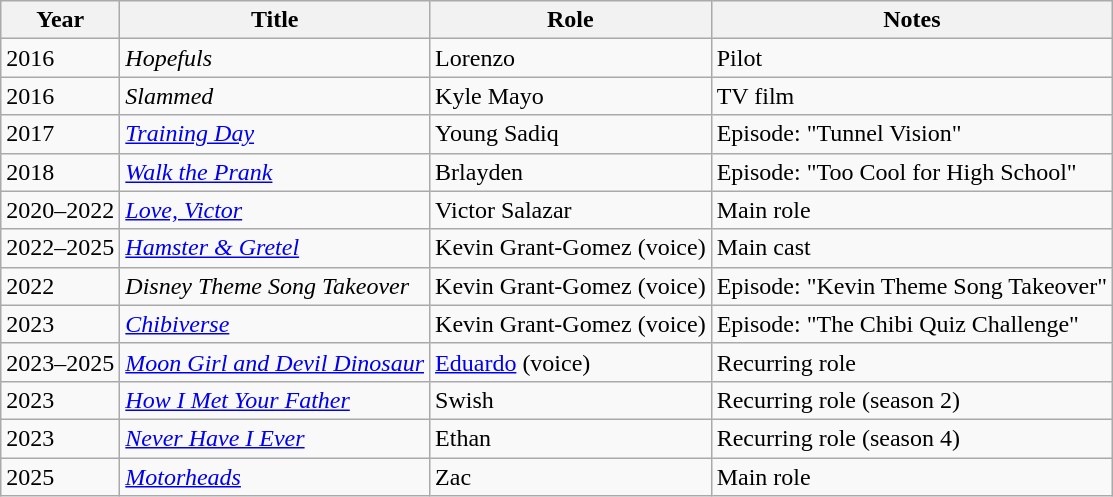<table class="wikitable sortable">
<tr>
<th>Year</th>
<th>Title</th>
<th class="unsortable">Role</th>
<th class="unsortable">Notes</th>
</tr>
<tr>
<td>2016</td>
<td><em>Hopefuls</em></td>
<td>Lorenzo</td>
<td>Pilot</td>
</tr>
<tr>
<td>2016</td>
<td><em>Slammed</em></td>
<td>Kyle Mayo</td>
<td>TV film</td>
</tr>
<tr>
<td>2017</td>
<td><em><a href='#'>Training Day</a></em></td>
<td>Young Sadiq</td>
<td>Episode: "Tunnel Vision"</td>
</tr>
<tr>
<td>2018</td>
<td><em><a href='#'>Walk the Prank</a></em></td>
<td>Brlayden</td>
<td>Episode: "Too Cool for High School"</td>
</tr>
<tr>
<td>2020–2022</td>
<td><em><a href='#'>Love, Victor</a></em></td>
<td>Victor Salazar</td>
<td>Main role</td>
</tr>
<tr>
<td>2022–2025</td>
<td><em><a href='#'>Hamster & Gretel</a></em></td>
<td>Kevin Grant-Gomez (voice)</td>
<td>Main cast</td>
</tr>
<tr>
<td>2022</td>
<td><em>Disney Theme Song Takeover</em></td>
<td>Kevin Grant-Gomez (voice)</td>
<td>Episode: "Kevin Theme Song Takeover"</td>
</tr>
<tr>
<td>2023</td>
<td><em><a href='#'>Chibiverse</a></em></td>
<td>Kevin Grant-Gomez (voice)</td>
<td>Episode: "The Chibi Quiz Challenge"</td>
</tr>
<tr>
<td>2023–2025</td>
<td><em><a href='#'>Moon Girl and Devil Dinosaur</a></em></td>
<td><a href='#'>Eduardo</a> (voice)</td>
<td>Recurring role</td>
</tr>
<tr>
<td>2023</td>
<td><em><a href='#'>How I Met Your Father</a></em></td>
<td>Swish</td>
<td>Recurring role (season 2)</td>
</tr>
<tr>
<td>2023</td>
<td><em><a href='#'>Never Have I Ever</a></em></td>
<td>Ethan</td>
<td>Recurring role (season 4)</td>
</tr>
<tr>
<td>2025</td>
<td><em><a href='#'>Motorheads</a></em></td>
<td>Zac</td>
<td>Main role</td>
</tr>
</table>
